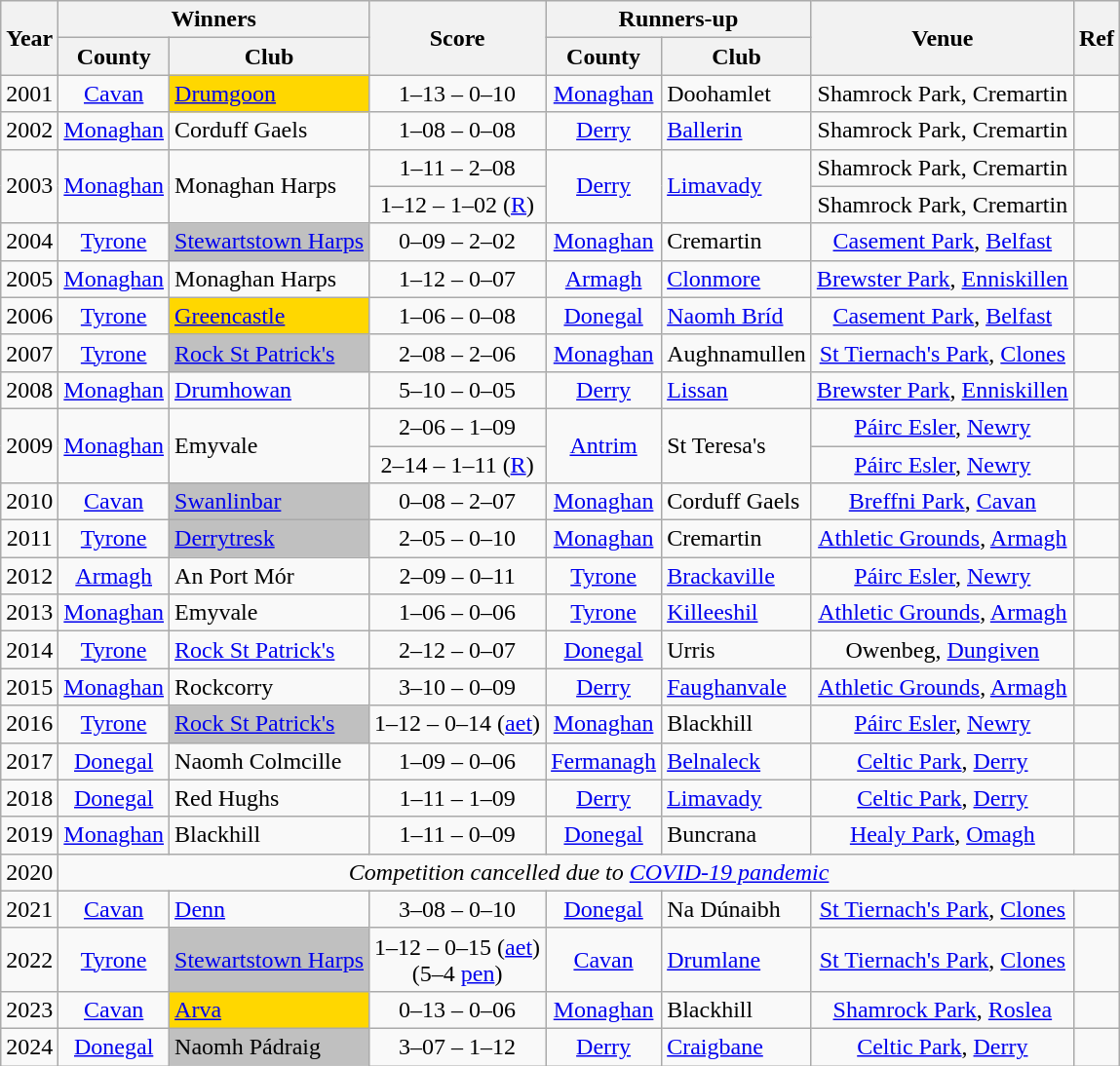<table class="wikitable sortable" style="text-align:center;">
<tr>
<th rowspan="2">Year</th>
<th colspan="2">Winners</th>
<th rowspan="2">Score</th>
<th colspan="2">Runners-up</th>
<th rowspan="2">Venue</th>
<th rowspan="2">Ref</th>
</tr>
<tr>
<th>County</th>
<th>Club</th>
<th>County</th>
<th>Club</th>
</tr>
<tr>
<td>2001</td>
<td><a href='#'>Cavan</a></td>
<td style="text-align:left; background-color:#FFD700"> <a href='#'>Drumgoon</a> </td>
<td>1–13 – 0–10</td>
<td><a href='#'>Monaghan</a></td>
<td style="text-align:left"> Doohamlet</td>
<td>Shamrock Park, Cremartin</td>
<td></td>
</tr>
<tr>
<td>2002</td>
<td><a href='#'>Monaghan</a></td>
<td style="text-align:left"> Corduff Gaels</td>
<td>1–08 – 0–08</td>
<td><a href='#'>Derry</a></td>
<td style="text-align:left"> <a href='#'>Ballerin</a></td>
<td>Shamrock Park, Cremartin</td>
<td></td>
</tr>
<tr>
<td rowspan="2">2003</td>
<td rowspan="2"><a href='#'>Monaghan</a></td>
<td rowspan="2" style="text-align:left"> Monaghan Harps</td>
<td>1–11 – 2–08</td>
<td rowspan="2"><a href='#'>Derry</a></td>
<td rowspan="2" style="text-align:left"> <a href='#'>Limavady</a></td>
<td>Shamrock Park, Cremartin</td>
<td></td>
</tr>
<tr>
<td>1–12 – 1–02 (<a href='#'>R</a>)</td>
<td>Shamrock Park, Cremartin</td>
<td></td>
</tr>
<tr>
<td>2004</td>
<td><a href='#'>Tyrone</a></td>
<td style="text-align:left; background-color:#C0C0C0"> <a href='#'>Stewartstown Harps</a> </td>
<td>0–09 – 2–02</td>
<td><a href='#'>Monaghan</a></td>
<td style="text-align:left"> Cremartin</td>
<td><a href='#'>Casement Park</a>, <a href='#'>Belfast</a></td>
<td></td>
</tr>
<tr>
<td>2005</td>
<td><a href='#'>Monaghan</a></td>
<td style="text-align:left"> Monaghan Harps</td>
<td>1–12 – 0–07</td>
<td><a href='#'>Armagh</a></td>
<td style="text-align:left"> <a href='#'>Clonmore</a></td>
<td><a href='#'>Brewster Park</a>, <a href='#'>Enniskillen</a></td>
<td></td>
</tr>
<tr>
<td>2006</td>
<td><a href='#'>Tyrone</a></td>
<td style="text-align:left; background-color:#FFD700"> <a href='#'>Greencastle</a> </td>
<td>1–06 – 0–08</td>
<td><a href='#'>Donegal</a></td>
<td style="text-align:left"> <a href='#'>Naomh Bríd</a></td>
<td><a href='#'>Casement Park</a>, <a href='#'>Belfast</a></td>
<td></td>
</tr>
<tr>
<td>2007</td>
<td><a href='#'>Tyrone</a></td>
<td style="text-align:left; background-color:#C0C0C0"> <a href='#'>Rock St Patrick's</a> </td>
<td>2–08 – 2–06</td>
<td><a href='#'>Monaghan</a></td>
<td style="text-align:left"> Aughnamullen</td>
<td><a href='#'>St Tiernach's Park</a>, <a href='#'>Clones</a></td>
<td></td>
</tr>
<tr>
<td>2008</td>
<td><a href='#'>Monaghan</a></td>
<td style="text-align:left"> <a href='#'>Drumhowan</a></td>
<td>5–10 – 0–05</td>
<td><a href='#'>Derry</a></td>
<td style="text-align:left"> <a href='#'>Lissan</a></td>
<td><a href='#'>Brewster Park</a>, <a href='#'>Enniskillen</a></td>
<td></td>
</tr>
<tr>
<td rowspan="2">2009</td>
<td rowspan="2"><a href='#'>Monaghan</a></td>
<td rowspan="2" style="text-align:left"> Emyvale</td>
<td>2–06 – 1–09</td>
<td rowspan="2"><a href='#'>Antrim</a></td>
<td rowspan="2" style="text-align:left"> St Teresa's</td>
<td><a href='#'>Páirc Esler</a>, <a href='#'>Newry</a></td>
<td></td>
</tr>
<tr>
<td>2–14 – 1–11 (<a href='#'>R</a>)</td>
<td><a href='#'>Páirc Esler</a>, <a href='#'>Newry</a></td>
<td></td>
</tr>
<tr>
<td>2010</td>
<td><a href='#'>Cavan</a></td>
<td style="text-align:left; background-color:#C0C0C0"> <a href='#'>Swanlinbar</a> </td>
<td>0–08 – 2–07</td>
<td><a href='#'>Monaghan</a></td>
<td style="text-align:left"> Corduff Gaels</td>
<td><a href='#'>Breffni Park</a>, <a href='#'>Cavan</a></td>
<td></td>
</tr>
<tr>
<td>2011</td>
<td><a href='#'>Tyrone</a></td>
<td style="text-align:left; background-color:#C0C0C0"> <a href='#'>Derrytresk</a> </td>
<td>2–05 – 0–10</td>
<td><a href='#'>Monaghan</a></td>
<td style="text-align:left"> Cremartin</td>
<td><a href='#'>Athletic Grounds</a>, <a href='#'>Armagh</a></td>
<td></td>
</tr>
<tr>
<td>2012</td>
<td><a href='#'>Armagh</a></td>
<td style="text-align:left"> An Port Mór</td>
<td>2–09 – 0–11</td>
<td><a href='#'>Tyrone</a></td>
<td style="text-align:left"> <a href='#'>Brackaville</a></td>
<td><a href='#'>Páirc Esler</a>, <a href='#'>Newry</a></td>
<td></td>
</tr>
<tr>
<td>2013</td>
<td><a href='#'>Monaghan</a></td>
<td style="text-align:left"> Emyvale</td>
<td>1–06 – 0–06</td>
<td><a href='#'>Tyrone</a></td>
<td style="text-align:left"> <a href='#'>Killeeshil</a></td>
<td><a href='#'>Athletic Grounds</a>, <a href='#'>Armagh</a></td>
<td></td>
</tr>
<tr>
<td>2014</td>
<td><a href='#'>Tyrone</a></td>
<td style="text-align:left"> <a href='#'>Rock St Patrick's</a></td>
<td>2–12 – 0–07</td>
<td><a href='#'>Donegal</a></td>
<td style="text-align:left"> Urris</td>
<td>Owenbeg, <a href='#'>Dungiven</a></td>
<td></td>
</tr>
<tr>
<td>2015</td>
<td><a href='#'>Monaghan</a></td>
<td style="text-align:left"> Rockcorry</td>
<td>3–10 – 0–09</td>
<td><a href='#'>Derry</a></td>
<td style="text-align:left"> <a href='#'>Faughanvale</a></td>
<td><a href='#'>Athletic Grounds</a>, <a href='#'>Armagh</a></td>
<td></td>
</tr>
<tr>
<td>2016</td>
<td><a href='#'>Tyrone</a></td>
<td style="text-align:left; background-color:#C0C0C0"> <a href='#'>Rock St Patrick's</a> </td>
<td>1–12 – 0–14 (<a href='#'>aet</a>)</td>
<td><a href='#'>Monaghan</a></td>
<td style="text-align:left"> Blackhill</td>
<td><a href='#'>Páirc Esler</a>, <a href='#'>Newry</a></td>
<td></td>
</tr>
<tr>
<td>2017</td>
<td><a href='#'>Donegal</a></td>
<td style="text-align:left"> Naomh Colmcille</td>
<td>1–09 – 0–06</td>
<td><a href='#'>Fermanagh</a></td>
<td style="text-align:left"> <a href='#'>Belnaleck</a></td>
<td><a href='#'>Celtic Park</a>, <a href='#'>Derry</a></td>
<td></td>
</tr>
<tr>
<td>2018</td>
<td><a href='#'>Donegal</a></td>
<td style="text-align:left"> Red Hughs</td>
<td>1–11 – 1–09</td>
<td><a href='#'>Derry</a></td>
<td style="text-align:left"> <a href='#'>Limavady</a></td>
<td><a href='#'>Celtic Park</a>, <a href='#'>Derry</a></td>
<td></td>
</tr>
<tr>
<td>2019</td>
<td><a href='#'>Monaghan</a></td>
<td style="text-align:left"> Blackhill</td>
<td>1–11 – 0–09</td>
<td><a href='#'>Donegal</a></td>
<td style="text-align:left"> Buncrana</td>
<td><a href='#'>Healy Park</a>, <a href='#'>Omagh</a></td>
<td></td>
</tr>
<tr>
<td>2020</td>
<td colspan="7"><em>Competition cancelled due to <a href='#'>COVID-19 pandemic</a></em></td>
</tr>
<tr>
<td>2021</td>
<td><a href='#'>Cavan</a></td>
<td style="text-align:left"> <a href='#'>Denn</a></td>
<td>3–08 – 0–10</td>
<td><a href='#'>Donegal</a></td>
<td style="text-align:left"> Na Dúnaibh</td>
<td><a href='#'>St Tiernach's Park</a>, <a href='#'>Clones</a></td>
<td></td>
</tr>
<tr>
<td>2022</td>
<td><a href='#'>Tyrone</a></td>
<td style="text-align:left; background-color:#C0C0C0"> <a href='#'>Stewartstown Harps</a> </td>
<td>1–12 – 0–15 (<a href='#'>aet</a>)<br>(5–4 <a href='#'>pen</a>)</td>
<td><a href='#'>Cavan</a></td>
<td style="text-align:left"> <a href='#'>Drumlane</a></td>
<td><a href='#'>St Tiernach's Park</a>, <a href='#'>Clones</a></td>
<td></td>
</tr>
<tr>
<td>2023</td>
<td><a href='#'>Cavan</a></td>
<td style="text-align:left; background-color:#FFD700"> <a href='#'>Arva</a> </td>
<td>0–13 – 0–06</td>
<td><a href='#'>Monaghan</a></td>
<td style="text-align:left"> Blackhill</td>
<td><a href='#'>Shamrock Park</a>, <a href='#'>Roslea</a></td>
<td></td>
</tr>
<tr>
<td>2024</td>
<td><a href='#'>Donegal</a></td>
<td style="text-align:left; background-color:#C0C0C0"> Naomh Pádraig </td>
<td>3–07 – 1–12</td>
<td><a href='#'>Derry</a></td>
<td style="text-align:left"> <a href='#'>Craigbane</a></td>
<td><a href='#'>Celtic Park</a>, <a href='#'>Derry</a></td>
<td></td>
</tr>
</table>
